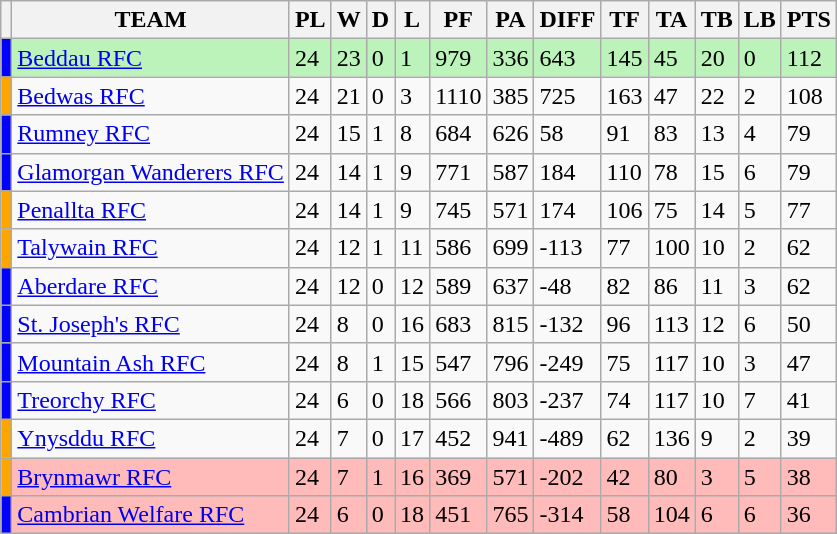<table class="wikitable sortable static-row-numbers" style=text-align:left>
<tr>
<th></th>
<th>TEAM</th>
<th>PL</th>
<th>W</th>
<th>D</th>
<th>L</th>
<th>PF</th>
<th>PA</th>
<th>DIFF</th>
<th>TF</th>
<th>TA</th>
<th>TB</th>
<th>LB</th>
<th>PTS</th>
</tr>
<tr>
<td style="background: blue"></td>
<td style="background: #bcf3bb"><a href='#'>Beddau RFC</a></td>
<td style="background: #bcf3bb">24</td>
<td style="background: #bcf3bb">23</td>
<td style="background: #bcf3bb">0</td>
<td style="background: #bcf3bb">1</td>
<td style="background: #bcf3bb">979</td>
<td style="background: #bcf3bb">336</td>
<td style="background: #bcf3bb">643</td>
<td style="background: #bcf3bb">145</td>
<td style="background: #bcf3bb">45</td>
<td style="background: #bcf3bb">20</td>
<td style="background: #bcf3bb">0</td>
<td style="background: #bcf3bb">112</td>
</tr>
<tr>
<td style="background: orange"></td>
<td><a href='#'>Bedwas RFC</a></td>
<td>24</td>
<td>21</td>
<td>0</td>
<td>3</td>
<td>1110</td>
<td>385</td>
<td>725</td>
<td>163</td>
<td>47</td>
<td>22</td>
<td>2</td>
<td>108</td>
</tr>
<tr>
<td style="background: blue"></td>
<td><a href='#'>Rumney RFC</a></td>
<td>24</td>
<td>15</td>
<td>1</td>
<td>8</td>
<td>684</td>
<td>626</td>
<td>58</td>
<td>91</td>
<td>83</td>
<td>13</td>
<td>4</td>
<td>79</td>
</tr>
<tr>
<td style="background: blue"></td>
<td><a href='#'>Glamorgan Wanderers RFC</a></td>
<td>24</td>
<td>14</td>
<td>1</td>
<td>9</td>
<td>771</td>
<td>587</td>
<td>184</td>
<td>110</td>
<td>78</td>
<td>15</td>
<td>6</td>
<td>79</td>
</tr>
<tr>
<td style="background: orange"></td>
<td><a href='#'>Penallta RFC</a></td>
<td>24</td>
<td>14</td>
<td>1</td>
<td>9</td>
<td>745</td>
<td>571</td>
<td>174</td>
<td>106</td>
<td>75</td>
<td>14</td>
<td>5</td>
<td>77</td>
</tr>
<tr>
<td style="background: orange"></td>
<td><a href='#'>Talywain RFC</a></td>
<td>24</td>
<td>12</td>
<td>1</td>
<td>11</td>
<td>586</td>
<td>699</td>
<td>-113</td>
<td>77</td>
<td>100</td>
<td>10</td>
<td>2</td>
<td>62</td>
</tr>
<tr>
<td style="background: blue"></td>
<td><a href='#'>Aberdare RFC</a></td>
<td>24</td>
<td>12</td>
<td>0</td>
<td>12</td>
<td>589</td>
<td>637</td>
<td>-48</td>
<td>82</td>
<td>86</td>
<td>11</td>
<td>3</td>
<td>62</td>
</tr>
<tr>
<td style="background: blue"></td>
<td><a href='#'>St. Joseph's RFC</a></td>
<td>24</td>
<td>8</td>
<td>0</td>
<td>16</td>
<td>683</td>
<td>815</td>
<td>-132</td>
<td>96</td>
<td>113</td>
<td>12</td>
<td>6</td>
<td>50</td>
</tr>
<tr>
<td style="background: blue"></td>
<td><a href='#'>Mountain Ash RFC</a></td>
<td>24</td>
<td>8</td>
<td>1</td>
<td>15</td>
<td>547</td>
<td>796</td>
<td>-249</td>
<td>75</td>
<td>117</td>
<td>10</td>
<td>3</td>
<td>47</td>
</tr>
<tr>
<td style="background: blue"></td>
<td><a href='#'>Treorchy RFC</a></td>
<td>24</td>
<td>6</td>
<td>0</td>
<td>18</td>
<td>566</td>
<td>803</td>
<td>-237</td>
<td>74</td>
<td>117</td>
<td>10</td>
<td>7</td>
<td>41</td>
</tr>
<tr>
<td style="background: orange"></td>
<td><a href='#'>Ynysddu RFC</a></td>
<td>24</td>
<td>7</td>
<td>0</td>
<td>17</td>
<td>452</td>
<td>941</td>
<td>-489</td>
<td>62</td>
<td>136</td>
<td>9</td>
<td>2</td>
<td>39</td>
</tr>
<tr>
<td style="background: orange"></td>
<td style="background: #ffbbba"><a href='#'>Brynmawr RFC</a></td>
<td style="background: #ffbbba">24</td>
<td style="background: #ffbbba">7</td>
<td style="background: #ffbbba">1</td>
<td style="background: #ffbbba">16</td>
<td style="background: #ffbbba">369</td>
<td style="background: #ffbbba">571</td>
<td style="background: #ffbbba">-202</td>
<td style="background: #ffbbba">42</td>
<td style="background: #ffbbba">80</td>
<td style="background: #ffbbba">3</td>
<td style="background: #ffbbba">5</td>
<td style="background: #ffbbba">38</td>
</tr>
<tr>
<td style="background: blue"></td>
<td style="background: #ffbbba"><a href='#'>Cambrian Welfare RFC</a></td>
<td style="background: #ffbbba">24</td>
<td style="background: #ffbbba">6</td>
<td style="background: #ffbbba">0</td>
<td style="background: #ffbbba">18</td>
<td style="background: #ffbbba">451</td>
<td style="background: #ffbbba">765</td>
<td style="background: #ffbbba">-314</td>
<td style="background: #ffbbba">58</td>
<td style="background: #ffbbba">104</td>
<td style="background: #ffbbba">6</td>
<td style="background: #ffbbba">6</td>
<td style="background: #ffbbba">36</td>
</tr>
</table>
